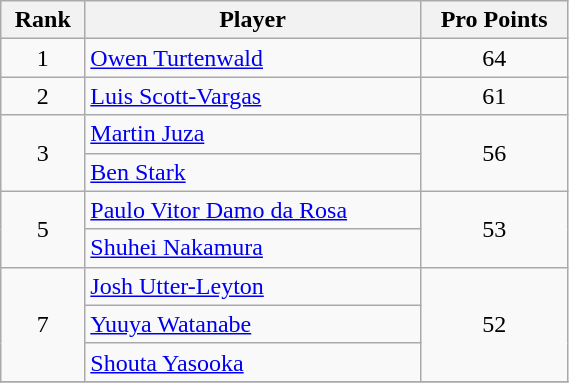<table class="wikitable" width=30%>
<tr>
<th>Rank</th>
<th>Player</th>
<th>Pro Points</th>
</tr>
<tr>
<td align=center>1</td>
<td> <a href='#'>Owen Turtenwald</a></td>
<td align=center>64</td>
</tr>
<tr>
<td align=center>2</td>
<td> <a href='#'>Luis Scott-Vargas</a></td>
<td align=center>61</td>
</tr>
<tr>
<td align=center rowspan=2>3</td>
<td> <a href='#'>Martin Juza</a></td>
<td align=center rowspan=2>56</td>
</tr>
<tr>
<td> <a href='#'>Ben Stark</a></td>
</tr>
<tr>
<td align=center rowspan=2>5</td>
<td> <a href='#'>Paulo Vitor Damo da Rosa</a></td>
<td align=center rowspan=2>53</td>
</tr>
<tr>
<td> <a href='#'>Shuhei Nakamura</a></td>
</tr>
<tr>
<td align=center rowspan=3>7</td>
<td> <a href='#'>Josh Utter-Leyton</a></td>
<td align=center rowspan=3>52</td>
</tr>
<tr>
<td> <a href='#'>Yuuya Watanabe</a></td>
</tr>
<tr>
<td> <a href='#'>Shouta Yasooka</a></td>
</tr>
<tr>
</tr>
</table>
